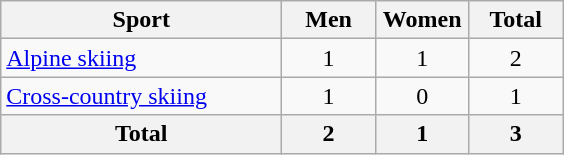<table class="wikitable sortable" style="text-align:center">
<tr>
<th width=180>Sport</th>
<th width=55>Men</th>
<th width=55>Women</th>
<th width=55>Total</th>
</tr>
<tr>
<td align=left><a href='#'>Alpine skiing</a></td>
<td>1</td>
<td>1</td>
<td>2</td>
</tr>
<tr>
<td align=left><a href='#'>Cross-country skiing</a></td>
<td>1</td>
<td>0</td>
<td>1</td>
</tr>
<tr>
<th>Total</th>
<th>2</th>
<th>1</th>
<th>3</th>
</tr>
</table>
